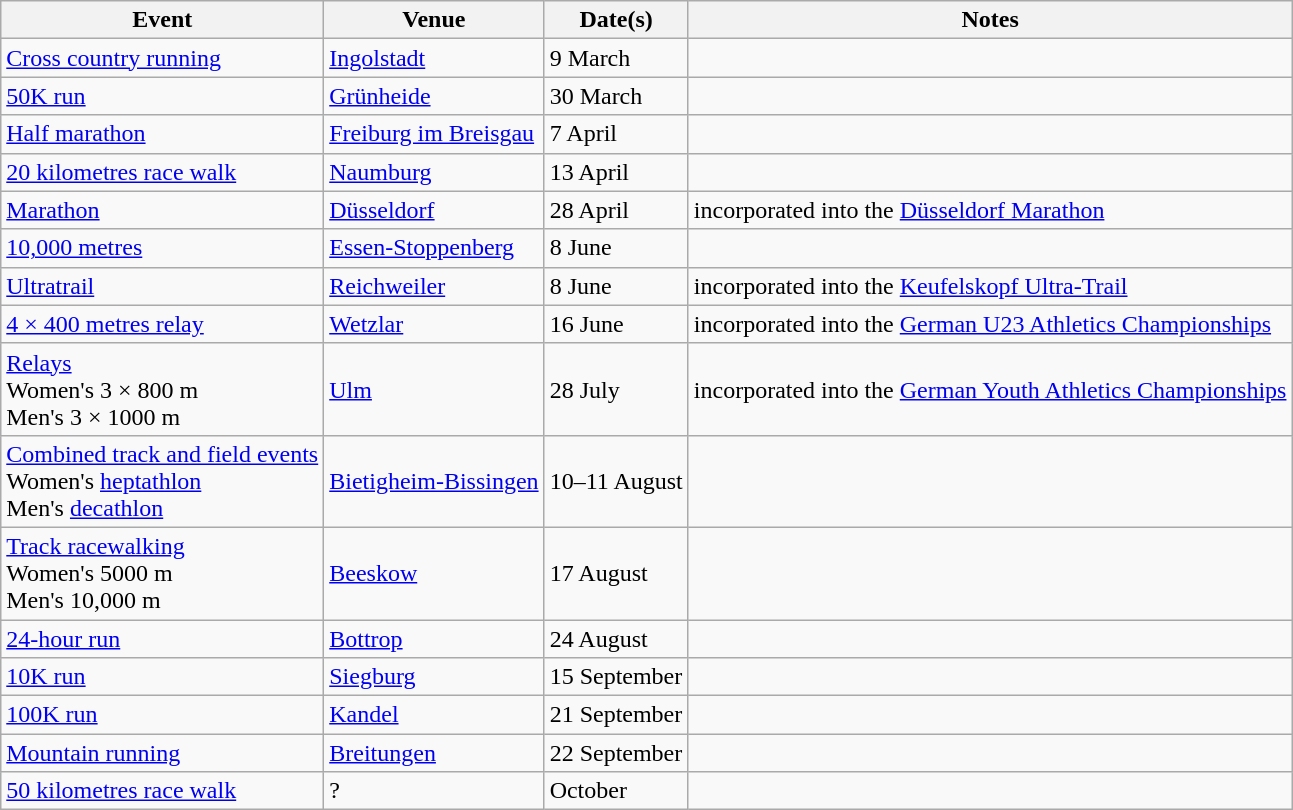<table class=wikitable>
<tr>
<th>Event</th>
<th>Venue</th>
<th>Date(s)</th>
<th>Notes</th>
</tr>
<tr>
<td><a href='#'>Cross country running</a></td>
<td><a href='#'>Ingolstadt</a></td>
<td>9 March</td>
<td></td>
</tr>
<tr>
<td><a href='#'>50K run</a></td>
<td><a href='#'>Grünheide</a></td>
<td>30 March</td>
<td></td>
</tr>
<tr>
<td><a href='#'>Half marathon</a></td>
<td><a href='#'>Freiburg im Breisgau</a></td>
<td>7 April</td>
<td></td>
</tr>
<tr>
<td><a href='#'>20 kilometres race walk</a></td>
<td><a href='#'>Naumburg</a></td>
<td>13 April</td>
<td></td>
</tr>
<tr>
<td><a href='#'>Marathon</a></td>
<td><a href='#'>Düsseldorf</a></td>
<td>28 April</td>
<td>incorporated into the <a href='#'>Düsseldorf Marathon</a></td>
</tr>
<tr>
<td><a href='#'>10,000 metres</a></td>
<td><a href='#'>Essen-Stoppenberg</a></td>
<td>8 June</td>
<td></td>
</tr>
<tr>
<td><a href='#'>Ultratrail</a></td>
<td><a href='#'>Reichweiler</a></td>
<td>8 June</td>
<td>incorporated into the <a href='#'>Keufelskopf Ultra-Trail</a></td>
</tr>
<tr>
<td><a href='#'>4 × 400 metres relay</a></td>
<td><a href='#'>Wetzlar</a></td>
<td>16 June</td>
<td>incorporated into the <a href='#'>German U23 Athletics Championships</a></td>
</tr>
<tr>
<td><a href='#'>Relays</a><br>Women's 3 × 800 m<br>Men's 3 × 1000 m</td>
<td><a href='#'>Ulm</a></td>
<td>28 July</td>
<td>incorporated into the <a href='#'>German Youth Athletics Championships</a></td>
</tr>
<tr>
<td><a href='#'>Combined track and field events</a><br>Women's <a href='#'>heptathlon</a><br>Men's <a href='#'>decathlon</a></td>
<td><a href='#'>Bietigheim-Bissingen</a></td>
<td>10–11 August</td>
<td></td>
</tr>
<tr>
<td><a href='#'>Track racewalking</a><br>Women's 5000 m<br>Men's 10,000 m</td>
<td><a href='#'>Beeskow</a></td>
<td>17 August</td>
<td></td>
</tr>
<tr>
<td><a href='#'>24-hour run</a></td>
<td><a href='#'>Bottrop</a></td>
<td>24 August</td>
<td></td>
</tr>
<tr>
<td><a href='#'>10K run</a></td>
<td><a href='#'>Siegburg</a></td>
<td>15 September</td>
<td></td>
</tr>
<tr>
<td><a href='#'>100K run</a></td>
<td><a href='#'>Kandel</a></td>
<td>21 September</td>
<td></td>
</tr>
<tr>
<td><a href='#'>Mountain running</a></td>
<td><a href='#'>Breitungen</a></td>
<td>22 September</td>
<td></td>
</tr>
<tr>
<td><a href='#'>50 kilometres race walk</a></td>
<td>?</td>
<td>October</td>
<td></td>
</tr>
</table>
